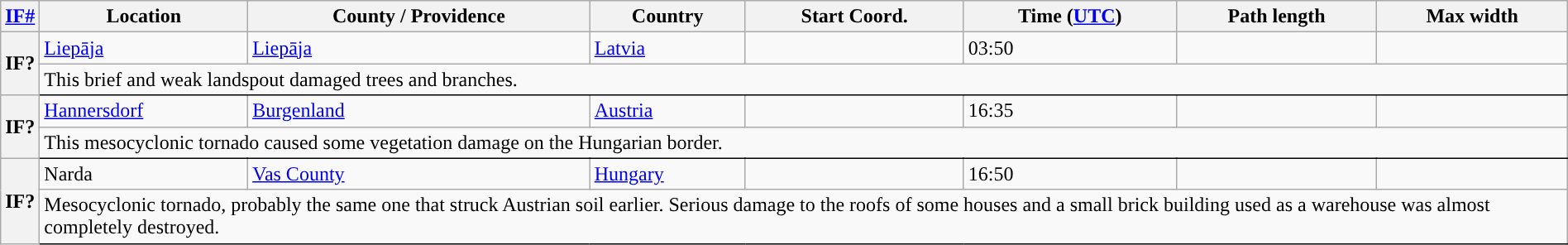<table class="wikitable sortable" style="width:100%;">
<tr>
<th scope="col" width="2%" align="center"><a href='#'>IF#</a></th>
<th scope="col" align="center" class="unsortable">Location</th>
<th scope="col" align="center" class="unsortable">County / Providence</th>
<th scope="col" align="center">Country</th>
<th scope="col" align="center">Start Coord.</th>
<th scope="col" align="center">Time (<a href='#'>UTC</a>)</th>
<th scope="col" align="center">Path length</th>
<th scope="col" align="center">Max width</th>
</tr>
<tr>
<th scope="row" rowspan="2" style="background-color:#">IF?</th>
<td><a href='#'>Liepāja</a></td>
<td><a href='#'>Liepāja</a></td>
<td><a href='#'>Latvia</a></td>
<td></td>
<td>03:50</td>
<td></td>
<td></td>
</tr>
<tr class="expand-child">
<td colspan="8" style=" border-bottom: 1px solid black ">This brief and weak landspout damaged trees and branches.</td>
</tr>
<tr>
<th scope="row" rowspan="2" style="background-color:#">IF?</th>
<td><a href='#'>Hannersdorf</a></td>
<td><a href='#'>Burgenland</a></td>
<td><a href='#'>Austria</a></td>
<td></td>
<td>16:35</td>
<td></td>
<td></td>
</tr>
<tr class="expand-child">
<td colspan="8" style=" border-bottom: 1px solid black ">This mesocyclonic tornado caused some vegetation damage on the Hungarian border.</td>
</tr>
<tr>
<th scope="row" rowspan="2" style="background-color:#">IF?</th>
<td>Narda</td>
<td><a href='#'>Vas County</a></td>
<td><a href='#'>Hungary</a></td>
<td></td>
<td>16:50</td>
<td></td>
<td></td>
</tr>
<tr class="expand-child">
<td colspan="8" style=" border-bottom: 1px solid black ">Mesocyclonic tornado, probably the same one that struck Austrian soil earlier. Serious damage to the roofs of some houses and a small brick building used as a warehouse was almost completely destroyed.</td>
</tr>
</table>
